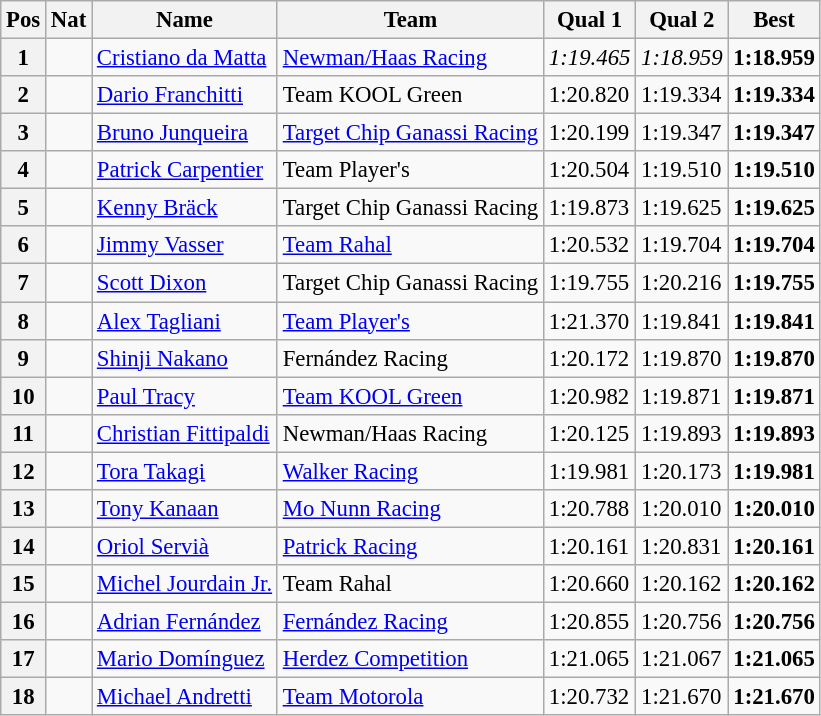<table class="wikitable" style="font-size: 95%;">
<tr>
<th>Pos</th>
<th>Nat</th>
<th>Name</th>
<th>Team</th>
<th>Qual 1</th>
<th>Qual 2</th>
<th>Best</th>
</tr>
<tr>
<th>1</th>
<td></td>
<td><a href='#'>Cristiano da Matta</a></td>
<td><a href='#'>Newman/Haas Racing</a></td>
<td><em>1:19.465</em></td>
<td><em>1:18.959</em></td>
<td><strong>1:18.959</strong></td>
</tr>
<tr>
<th>2</th>
<td></td>
<td><a href='#'>Dario Franchitti</a></td>
<td>Team KOOL Green</td>
<td>1:20.820</td>
<td>1:19.334</td>
<td><strong>1:19.334</strong></td>
</tr>
<tr>
<th>3</th>
<td></td>
<td><a href='#'>Bruno Junqueira</a></td>
<td><a href='#'>Target Chip Ganassi Racing</a></td>
<td>1:20.199</td>
<td>1:19.347</td>
<td><strong>1:19.347</strong></td>
</tr>
<tr>
<th>4</th>
<td></td>
<td><a href='#'>Patrick Carpentier</a></td>
<td>Team Player's</td>
<td>1:20.504</td>
<td>1:19.510</td>
<td><strong>1:19.510</strong></td>
</tr>
<tr>
<th>5</th>
<td></td>
<td><a href='#'>Kenny Bräck</a></td>
<td>Target Chip Ganassi Racing</td>
<td>1:19.873</td>
<td>1:19.625</td>
<td><strong>1:19.625</strong></td>
</tr>
<tr>
<th>6</th>
<td></td>
<td><a href='#'>Jimmy Vasser</a></td>
<td><a href='#'>Team Rahal</a></td>
<td>1:20.532</td>
<td>1:19.704</td>
<td><strong>1:19.704</strong></td>
</tr>
<tr>
<th>7</th>
<td></td>
<td><a href='#'>Scott Dixon</a></td>
<td>Target Chip Ganassi Racing</td>
<td>1:19.755</td>
<td>1:20.216</td>
<td><strong>1:19.755</strong></td>
</tr>
<tr>
<th>8</th>
<td></td>
<td><a href='#'>Alex Tagliani</a></td>
<td><a href='#'>Team Player's</a></td>
<td>1:21.370</td>
<td>1:19.841</td>
<td><strong>1:19.841</strong></td>
</tr>
<tr>
<th>9</th>
<td></td>
<td><a href='#'>Shinji Nakano</a></td>
<td>Fernández Racing</td>
<td>1:20.172</td>
<td>1:19.870</td>
<td><strong>1:19.870</strong></td>
</tr>
<tr>
<th>10</th>
<td></td>
<td><a href='#'>Paul Tracy</a></td>
<td><a href='#'>Team KOOL Green</a></td>
<td>1:20.982</td>
<td>1:19.871</td>
<td><strong>1:19.871</strong></td>
</tr>
<tr>
<th>11</th>
<td></td>
<td><a href='#'>Christian Fittipaldi</a></td>
<td>Newman/Haas Racing</td>
<td>1:20.125</td>
<td>1:19.893</td>
<td><strong>1:19.893</strong></td>
</tr>
<tr>
<th>12</th>
<td></td>
<td><a href='#'>Tora Takagi</a></td>
<td><a href='#'>Walker Racing</a></td>
<td>1:19.981</td>
<td>1:20.173</td>
<td><strong>1:19.981</strong></td>
</tr>
<tr>
<th>13</th>
<td></td>
<td><a href='#'>Tony Kanaan</a></td>
<td><a href='#'>Mo Nunn Racing</a></td>
<td>1:20.788</td>
<td>1:20.010</td>
<td><strong>1:20.010</strong></td>
</tr>
<tr>
<th>14</th>
<td></td>
<td><a href='#'>Oriol Servià</a></td>
<td><a href='#'>Patrick Racing</a></td>
<td>1:20.161</td>
<td>1:20.831</td>
<td><strong>1:20.161</strong></td>
</tr>
<tr>
<th>15</th>
<td></td>
<td><a href='#'>Michel Jourdain Jr.</a></td>
<td>Team Rahal</td>
<td>1:20.660</td>
<td>1:20.162</td>
<td><strong>1:20.162</strong></td>
</tr>
<tr>
<th>16</th>
<td></td>
<td><a href='#'>Adrian Fernández</a></td>
<td><a href='#'>Fernández Racing</a></td>
<td>1:20.855</td>
<td>1:20.756</td>
<td><strong>1:20.756</strong></td>
</tr>
<tr>
<th>17</th>
<td></td>
<td><a href='#'>Mario Domínguez</a></td>
<td><a href='#'>Herdez Competition</a></td>
<td>1:21.065</td>
<td>1:21.067</td>
<td><strong>1:21.065</strong></td>
</tr>
<tr>
<th>18</th>
<td></td>
<td><a href='#'>Michael Andretti</a></td>
<td><a href='#'>Team Motorola</a></td>
<td>1:20.732</td>
<td>1:21.670</td>
<td><strong>1:21.670</strong></td>
</tr>
</table>
